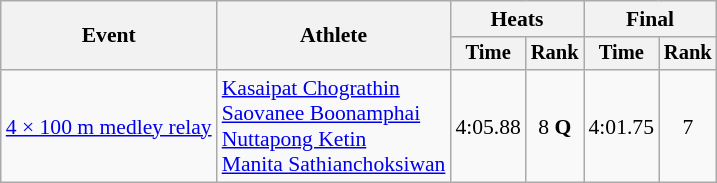<table class=wikitable style="font-size:90%">
<tr>
<th rowspan="2">Event</th>
<th rowspan="2">Athlete</th>
<th colspan="2">Heats</th>
<th colspan="2">Final</th>
</tr>
<tr style="font-size:95%">
<th>Time</th>
<th>Rank</th>
<th>Time</th>
<th>Rank</th>
</tr>
<tr align=center>
<td align=left><a href='#'>4 × 100 m medley relay</a></td>
<td align=left><a href='#'>Kasaipat Chograthin</a><br><a href='#'>Saovanee Boonamphai</a><br><a href='#'>Nuttapong Ketin</a><br><a href='#'>Manita Sathianchoksiwan</a></td>
<td>4:05.88</td>
<td>8 <strong>Q</strong></td>
<td>4:01.75</td>
<td>7</td>
</tr>
</table>
